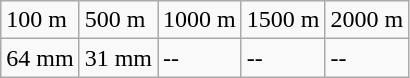<table class="wikitable">
<tr>
<td>100 m</td>
<td>500 m</td>
<td>1000 m</td>
<td>1500 m</td>
<td>2000 m</td>
</tr>
<tr>
<td>64 mm</td>
<td>31 mm</td>
<td>--</td>
<td>--</td>
<td>--</td>
</tr>
</table>
